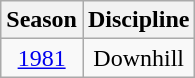<table class=wikitable style="text-align:center">
<tr>
<th>Season</th>
<th>Discipline</th>
</tr>
<tr>
<td><a href='#'>1981</a></td>
<td>Downhill</td>
</tr>
</table>
